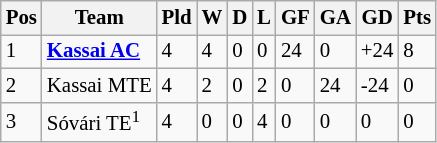<table class="wikitable sortable" style=" font-size: 87%;">
<tr>
<th>Pos</th>
<th>Team</th>
<th>Pld</th>
<th>W</th>
<th>D</th>
<th>L</th>
<th>GF</th>
<th>GA</th>
<th>GD</th>
<th>Pts</th>
</tr>
<tr>
<td>1</td>
<td><strong><a href='#'>Kassai AC</a></strong></td>
<td>4</td>
<td>4</td>
<td>0</td>
<td>0</td>
<td>24</td>
<td>0</td>
<td>+24</td>
<td>8</td>
</tr>
<tr>
<td>2</td>
<td>Kassai MTE</td>
<td>4</td>
<td>2</td>
<td>0</td>
<td>2</td>
<td>0</td>
<td>24</td>
<td>-24</td>
<td>0</td>
</tr>
<tr>
<td>3</td>
<td>Sóvári TE<sup>1</sup></td>
<td>4</td>
<td>0</td>
<td>0</td>
<td>4</td>
<td>0</td>
<td>0</td>
<td>0</td>
<td>0</td>
</tr>
</table>
